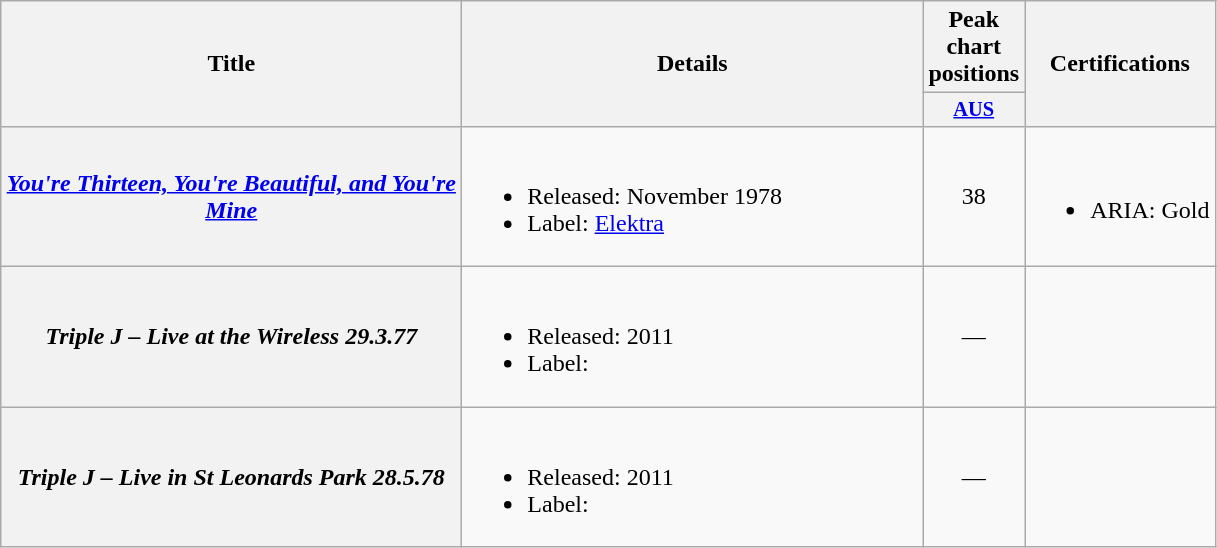<table class="wikitable plainrowheaders">
<tr>
<th rowspan="2" width="300">Title</th>
<th rowspan="2" width="300">Details</th>
<th colspan="1">Peak chart positions</th>
<th rowspan="2">Certifications</th>
</tr>
<tr>
<th style="width:3em;font-size:85%"><a href='#'>AUS</a><br></th>
</tr>
<tr>
<th scope="row"><em><a href='#'>You're Thirteen, You're Beautiful, and You're Mine</a></em></th>
<td><br><ul><li>Released: November 1978</li><li>Label: <a href='#'>Elektra</a></li></ul></td>
<td align="center">38</td>
<td><br><ul><li>ARIA: Gold</li></ul></td>
</tr>
<tr>
<th scope="row"><em>Triple J – Live at the Wireless 29.3.77</em></th>
<td><br><ul><li>Released: 2011</li><li>Label:</li></ul></td>
<td align="center">—</td>
<td></td>
</tr>
<tr>
<th scope="row"><em>Triple J – Live in St Leonards Park 28.5.78</em></th>
<td><br><ul><li>Released: 2011</li><li>Label:</li></ul></td>
<td align="center">—</td>
<td></td>
</tr>
</table>
